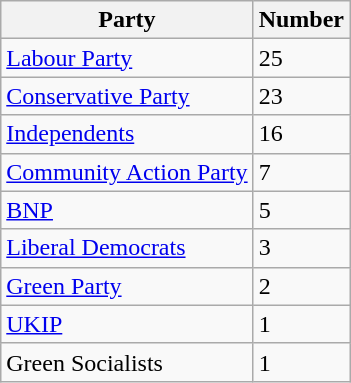<table class="wikitable sortable mw-collapsible">
<tr>
<th>Party</th>
<th>Number</th>
</tr>
<tr>
<td><a href='#'>Labour Party</a></td>
<td>25</td>
</tr>
<tr>
<td><a href='#'>Conservative Party</a></td>
<td>23</td>
</tr>
<tr>
<td><a href='#'>Independents</a></td>
<td>16</td>
</tr>
<tr>
<td><a href='#'>Community Action Party</a></td>
<td>7</td>
</tr>
<tr>
<td><a href='#'>BNP</a></td>
<td>5</td>
</tr>
<tr>
<td><a href='#'>Liberal Democrats</a></td>
<td>3</td>
</tr>
<tr>
<td><a href='#'>Green Party</a></td>
<td>2</td>
</tr>
<tr>
<td><a href='#'>UKIP</a></td>
<td>1</td>
</tr>
<tr>
<td>Green Socialists</td>
<td>1</td>
</tr>
</table>
